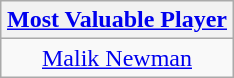<table class=wikitable style="text-align:center; margin:auto">
<tr>
<th><a href='#'>Most Valuable Player</a></th>
</tr>
<tr>
<td> <a href='#'>Malik Newman</a></td>
</tr>
</table>
